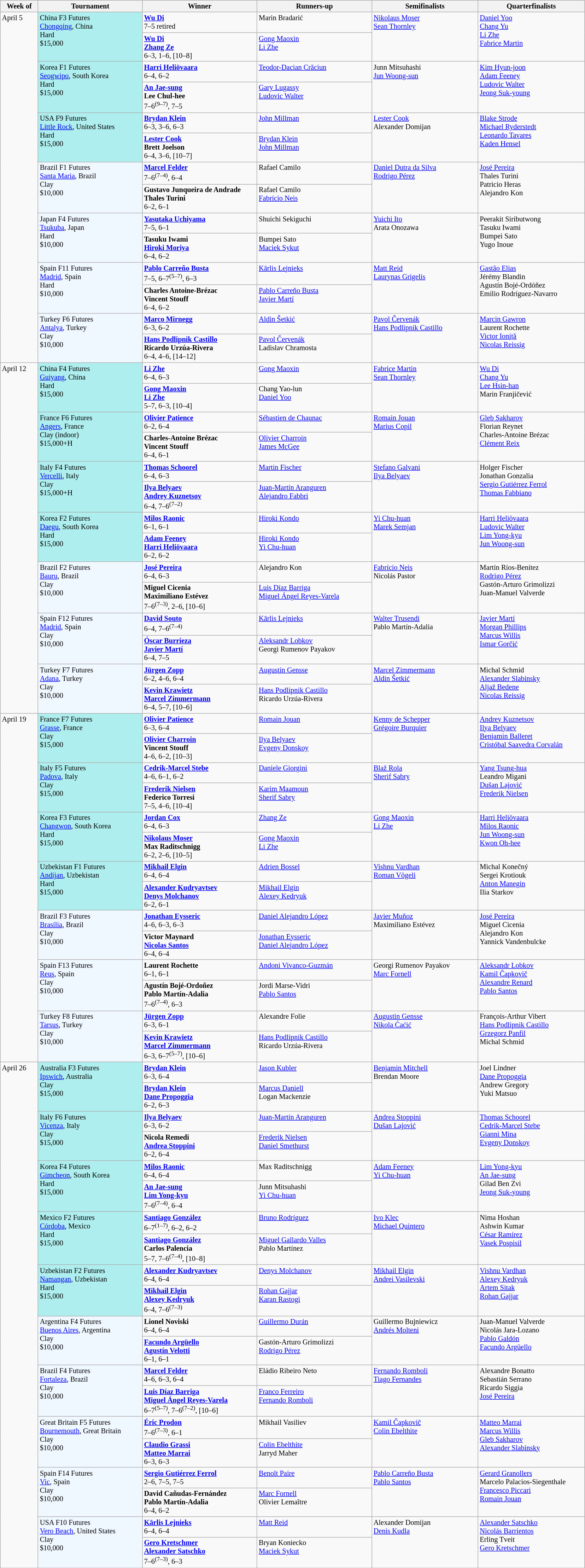<table class="wikitable" style="font-size:85%;">
<tr>
<th width="65">Week of</th>
<th width="190">Tournament</th>
<th width="210">Winner</th>
<th width="210">Runners-up</th>
<th width="194">Semifinalists</th>
<th width="194">Quarterfinalists</th>
</tr>
<tr valign=top>
<td rowspan=14>April 5</td>
<td rowspan=2 style="background:#afeeee;">China F3 Futures<br> <a href='#'>Chongqing</a>, China<br> Hard <br> $15,000</td>
<td> <strong><a href='#'>Wu Di</a></strong> <br>7–5 retired</td>
<td> Marin Bradarić</td>
<td rowspan=2> <a href='#'>Nikolaus Moser</a> <br>  <a href='#'>Sean Thornley</a></td>
<td rowspan=2> <a href='#'>Daniel Yoo</a> <br>  <a href='#'>Chang Yu</a> <br>  <a href='#'>Li Zhe</a> <br>  <a href='#'>Fabrice Martin</a></td>
</tr>
<tr valign=top>
<td> <strong><a href='#'>Wu Di</a></strong> <br>  <strong><a href='#'>Zhang Ze</a></strong> <br>6–3, 1–6, [10–8]</td>
<td> <a href='#'>Gong Maoxin</a> <br>  <a href='#'>Li Zhe</a></td>
</tr>
<tr valign=top>
<td rowspan=2 style="background:#afeeee;">Korea F1 Futures<br> <a href='#'>Seogwipo</a>, South Korea<br> Hard <br> $15,000</td>
<td> <strong><a href='#'>Harri Heliövaara</a></strong> <br>6–4, 6–2</td>
<td> <a href='#'>Teodor-Dacian Crăciun</a></td>
<td rowspan=2> Junn Mitsuhashi <br>  <a href='#'>Jun Woong-sun</a></td>
<td rowspan=2> <a href='#'>Kim Hyun-joon</a> <br>  <a href='#'>Adam Feeney</a> <br>  <a href='#'>Ludovic Walter</a> <br>  <a href='#'>Jeong Suk-young</a></td>
</tr>
<tr valign=top>
<td> <strong><a href='#'>An Jae-sung</a></strong> <br>  <strong>Lee Chul-hee</strong> <br>7–6<sup>(9–7)</sup>, 7–5</td>
<td> <a href='#'>Gary Lugassy</a> <br>  <a href='#'>Ludovic Walter</a></td>
</tr>
<tr valign=top>
<td rowspan=2 style="background:#afeeee;">USA F9 Futures<br> <a href='#'>Little Rock</a>, United States<br> Hard <br> $15,000</td>
<td> <strong><a href='#'>Brydan Klein</a></strong> <br>6–3, 3–6, 6–3</td>
<td> <a href='#'>John Millman</a></td>
<td rowspan=2> <a href='#'>Lester Cook</a> <br>  Alexander Domijan</td>
<td rowspan=2> <a href='#'>Blake Strode</a> <br>  <a href='#'>Michael Ryderstedt</a> <br>  <a href='#'>Leonardo Tavares</a> <br>  <a href='#'>Kaden Hensel</a></td>
</tr>
<tr valign=top>
<td> <strong><a href='#'>Lester Cook</a></strong> <br>  <strong>Brett Joelson</strong> <br>6–4, 3–6, [10–7]</td>
<td> <a href='#'>Brydan Klein</a> <br>  <a href='#'>John Millman</a></td>
</tr>
<tr valign=top>
<td rowspan=2 style="background:#f0f8ff;">Brazil F1 Futures<br> <a href='#'>Santa Maria</a>, Brazil<br> Clay <br> $10,000</td>
<td> <strong><a href='#'>Marcel Felder</a></strong> <br>7–6<sup>(7–4)</sup>, 6–4</td>
<td> Rafael Camilo</td>
<td rowspan=2> <a href='#'>Daniel Dutra da Silva</a> <br>  <a href='#'>Rodrigo Pérez</a></td>
<td rowspan=2> <a href='#'>José Pereira</a> <br>  Thales Turini <br>  Patricio Heras <br>  Alejandro Kon</td>
</tr>
<tr valign=top>
<td> <strong>Gustavo Junqueira de Andrade</strong> <br>  <strong>Thales Turini</strong> <br>6–2, 6–1</td>
<td> Rafael Camilo <br>  <a href='#'>Fabrício Neis</a></td>
</tr>
<tr valign=top>
<td rowspan=2 style="background:#f0f8ff;">Japan F4 Futures<br> <a href='#'>Tsukuba</a>, Japan<br> Hard <br> $10,000</td>
<td> <strong><a href='#'>Yasutaka Uchiyama</a></strong> <br>7–5, 6–1</td>
<td> Shuichi Sekiguchi</td>
<td rowspan=2> <a href='#'>Yuichi Ito</a> <br>  Arata Onozawa</td>
<td rowspan=2> Peerakit Siributwong <br>  Tasuku Iwami <br>  Bumpei Sato <br>  Yugo Inoue</td>
</tr>
<tr valign=top>
<td> <strong>Tasuku Iwami</strong> <br>  <strong><a href='#'>Hiroki Moriya</a></strong> <br>6–4, 6–2</td>
<td> Bumpei Sato <br>  <a href='#'>Maciek Sykut</a></td>
</tr>
<tr valign=top>
<td rowspan=2 style="background:#f0f8ff;">Spain F11 Futures<br> <a href='#'>Madrid</a>, Spain<br> Hard <br> $10,000</td>
<td> <strong><a href='#'>Pablo Carreño Busta</a></strong> <br>7–5, 6–7<sup>(5–7)</sup>, 6–3</td>
<td> <a href='#'>Kārlis Lejnieks</a></td>
<td rowspan=2> <a href='#'>Matt Reid</a> <br>  <a href='#'>Laurynas Grigelis</a></td>
<td rowspan=2> <a href='#'>Gastão Elias</a> <br>  Jérémy Blandin <br>  Agustín Bojé-Ordóñez <br>  Emilio Rodríguez-Navarro</td>
</tr>
<tr valign=top>
<td> <strong>Charles Antoine-Brézac</strong> <br>  <strong>Vincent Stouff</strong> <br>6–4, 6–2</td>
<td> <a href='#'>Pablo Carreño Busta</a> <br>  <a href='#'>Javier Martí</a></td>
</tr>
<tr valign=top>
<td rowspan=2 style="background:#f0f8ff;">Turkey F6 Futures<br> <a href='#'>Antalya</a>, Turkey<br> Clay <br> $10,000</td>
<td> <strong><a href='#'>Marco Mirnegg</a></strong> <br>6–3, 6–2</td>
<td> <a href='#'>Aldin Šetkić</a></td>
<td rowspan=2> <a href='#'>Pavol Červenák</a> <br>  <a href='#'>Hans Podlipnik Castillo</a></td>
<td rowspan=2> <a href='#'>Marcin Gawron</a> <br>  Laurent Rochette <br>  <a href='#'>Victor Ioniță</a> <br>  <a href='#'>Nicolas Reissig</a></td>
</tr>
<tr valign=top>
<td> <strong><a href='#'>Hans Podlipnik Castillo</a></strong> <br>  <strong>Ricardo Urzúa-Rivera</strong> <br>6–4, 4–6, [14–12]</td>
<td> <a href='#'>Pavol Červenák</a> <br>  Ladislav Chramosta</td>
</tr>
<tr valign=top>
<td rowspan=14>April 12</td>
<td rowspan=2 style="background:#afeeee;">China F4 Futures<br> <a href='#'>Guiyang</a>, China<br> Hard <br> $15,000</td>
<td> <strong><a href='#'>Li Zhe</a></strong> <br>6–4, 6–3</td>
<td> <a href='#'>Gong Maoxin</a></td>
<td rowspan=2> <a href='#'>Fabrice Martin</a> <br>  <a href='#'>Sean Thornley</a></td>
<td rowspan=2> <a href='#'>Wu Di</a> <br>  <a href='#'>Chang Yu</a> <br>  <a href='#'>Lee Hsin-han</a> <br>  Marin Franjičević</td>
</tr>
<tr valign=top>
<td> <strong><a href='#'>Gong Maoxin</a></strong> <br>  <strong><a href='#'>Li Zhe</a></strong> <br>5–7, 6–3, [10–4]</td>
<td> Chang Yao-lun <br>  <a href='#'>Daniel Yoo</a></td>
</tr>
<tr valign=top>
<td rowspan=2 style="background:#afeeee;">France F6 Futures<br> <a href='#'>Angers</a>, France<br> Clay (indoor) <br> $15,000+H</td>
<td> <strong><a href='#'>Olivier Patience</a></strong> <br>6–2, 6–4</td>
<td> <a href='#'>Sébastien de Chaunac</a></td>
<td rowspan=2> <a href='#'>Romain Jouan</a> <br>  <a href='#'>Marius Copil</a></td>
<td rowspan=2> <a href='#'>Gleb Sakharov</a> <br>  Florian Reynet <br>  Charles-Antoine Brézac <br>  <a href='#'>Clément Reix</a></td>
</tr>
<tr valign=top>
<td> <strong>Charles-Antoine Brézac</strong> <br>  <strong>Vincent Stouff</strong> <br>6–4, 6–1</td>
<td>  <a href='#'>Olivier Charroin</a> <br>  <a href='#'>James McGee</a></td>
</tr>
<tr valign=top>
<td rowspan=2 style="background:#afeeee;">Italy F4 Futures<br> <a href='#'>Vercelli</a>, Italy<br> Clay <br> $15,000+H</td>
<td> <strong><a href='#'>Thomas Schoorel</a></strong> <br>6–4, 6–3</td>
<td> <a href='#'>Martin Fischer</a></td>
<td rowspan=2> <a href='#'>Stefano Galvani</a> <br>  <a href='#'>Ilya Belyaev</a></td>
<td rowspan=2> Holger Fischer <br>  Jonathan Gonzalia <br>  <a href='#'>Sergio Gutiérrez Ferrol</a> <br>  <a href='#'>Thomas Fabbiano</a></td>
</tr>
<tr valign=top>
<td> <strong><a href='#'>Ilya Belyaev</a></strong> <br>  <strong><a href='#'>Andrey Kuznetsov</a></strong> <br>6–4, 7–6<sup>(7–2)</sup></td>
<td> <a href='#'>Juan-Martín Aranguren</a> <br>  <a href='#'>Alejandro Fabbri</a></td>
</tr>
<tr valign=top>
<td rowspan=2 style="background:#afeeee;">Korea F2 Futures<br> <a href='#'>Daegu</a>, South Korea<br> Hard <br> $15,000</td>
<td> <strong><a href='#'>Milos Raonic</a></strong> <br>6–1, 6–1</td>
<td> <a href='#'>Hiroki Kondo</a></td>
<td rowspan=2> <a href='#'>Yi Chu-huan</a> <br>  <a href='#'>Marek Semjan</a></td>
<td rowspan=2> <a href='#'>Harri Heliövaara</a> <br>  <a href='#'>Ludovic Walter</a> <br>  <a href='#'>Lim Yong-kyu</a> <br>  <a href='#'>Jun Woong-sun</a></td>
</tr>
<tr valign=top>
<td> <strong><a href='#'>Adam Feeney</a></strong> <br>  <strong><a href='#'>Harri Heliövaara</a></strong> <br>6–2, 6–2</td>
<td> <a href='#'>Hiroki Kondo</a> <br>  <a href='#'>Yi Chu-huan</a></td>
</tr>
<tr valign=top>
<td rowspan=2 style="background:#f0f8ff;">Brazil F2 Futures<br> <a href='#'>Bauru</a>, Brazil<br> Clay <br> $10,000</td>
<td> <strong><a href='#'>José Pereira</a></strong> <br>6–4, 6–3</td>
<td> Alejandro Kon</td>
<td rowspan=2> <a href='#'>Fabrício Neis</a> <br>  Nicolás Pastor</td>
<td rowspan=2> Martín Ríos-Benítez <br>  <a href='#'>Rodrigo Pérez</a> <br>  Gastón-Arturo Grimolizzi <br>  Juan-Manuel Valverde</td>
</tr>
<tr valign=top>
<td> <strong>Miguel Cicenia</strong> <br>  <strong>Maximiliano Estévez</strong> <br>7–6<sup>(7–3)</sup>, 2–6, [10–6]</td>
<td> <a href='#'>Luis Díaz Barriga</a> <br>  <a href='#'>Miguel Ángel Reyes-Varela</a></td>
</tr>
<tr valign=top>
<td rowspan=2 style="background:#f0f8ff;">Spain F12 Futures<br> <a href='#'>Madrid</a>, Spain<br> Clay <br> $10,000</td>
<td> <strong><a href='#'>David Souto</a></strong> <br>6–4, 7–6<sup>(7–4)</sup></td>
<td> <a href='#'>Kārlis Lejnieks</a></td>
<td rowspan=2> <a href='#'>Walter Trusendi</a> <br>  Pablo Martín-Adalia</td>
<td rowspan=2> <a href='#'>Javier Martí</a> <br>  <a href='#'>Morgan Phillips</a> <br>  <a href='#'>Marcus Willis</a> <br>  <a href='#'>Ismar Gorčić</a></td>
</tr>
<tr valign=top>
<td> <strong><a href='#'>Óscar Burrieza</a></strong> <br>  <strong><a href='#'>Javier Martí</a></strong> <br>6–4, 7–5</td>
<td> <a href='#'>Aleksandr Lobkov</a> <br>  Georgi Rumenov Payakov</td>
</tr>
<tr valign=top>
<td rowspan=2 style="background:#f0f8ff;">Turkey F7 Futures<br> <a href='#'>Adana</a>, Turkey<br> Clay <br> $10,000</td>
<td> <strong><a href='#'>Jürgen Zopp</a></strong> <br>6–2, 4–6, 6–4</td>
<td> <a href='#'>Augustin Gensse</a></td>
<td rowspan=2> <a href='#'>Marcel Zimmermann</a> <br>  <a href='#'>Aldin Šetkić</a></td>
<td rowspan=2> Michal Schmid <br>  <a href='#'>Alexander Slabinsky</a> <br>  <a href='#'>Aljaž Bedene</a> <br>  <a href='#'>Nicolas Reissig</a></td>
</tr>
<tr valign=top>
<td> <strong><a href='#'>Kevin Krawietz</a></strong> <br>  <strong><a href='#'>Marcel Zimmermann</a></strong> <br>6–4, 5–7, [10–6]</td>
<td> <a href='#'>Hans Podlipnik Castillo</a> <br>  Ricardo Urzúa-Rivera</td>
</tr>
<tr valign=top>
<td rowspan=14>April 19</td>
<td rowspan=2 style="background:#afeeee;">France F7 Futures<br> <a href='#'>Grasse</a>, France<br> Clay <br> $15,000</td>
<td> <strong><a href='#'>Olivier Patience</a></strong> <br>6–3, 6–4</td>
<td> <a href='#'>Romain Jouan</a></td>
<td rowspan=2> <a href='#'>Kenny de Schepper</a> <br>  <a href='#'>Grégoire Burquier</a></td>
<td rowspan=2> <a href='#'>Andrey Kuznetsov</a> <br>  <a href='#'>Ilya Belyaev</a> <br>  <a href='#'>Benjamin Balleret</a> <br>  <a href='#'>Cristóbal Saavedra Corvalán</a></td>
</tr>
<tr valign=top>
<td> <strong><a href='#'>Olivier Charroin</a></strong> <br>  <strong>Vincent Stouff</strong> <br>4–6, 6–2, [10–3]</td>
<td> <a href='#'>Ilya Belyaev</a> <br>  <a href='#'>Evgeny Donskoy</a></td>
</tr>
<tr valign=top>
<td rowspan=2 style="background:#afeeee;">Italy F5 Futures<br> <a href='#'>Padova</a>, Italy<br> Clay <br> $15,000</td>
<td> <strong><a href='#'>Cedrik-Marcel Stebe</a></strong> <br>4–6, 6–1, 6–2</td>
<td> <a href='#'>Daniele Giorgini</a></td>
<td rowspan=2> <a href='#'>Blaž Rola</a> <br>  <a href='#'>Sherif Sabry</a></td>
<td rowspan=2> <a href='#'>Yang Tsung-hua</a> <br>  Leandro Migani <br>  <a href='#'>Dušan Lajović</a> <br>  <a href='#'>Frederik Nielsen</a></td>
</tr>
<tr valign=top>
<td> <strong><a href='#'>Frederik Nielsen</a></strong> <br>  <strong>Federico Torresi</strong> <br>7–5, 4–6, [10–4]</td>
<td> <a href='#'>Karim Maamoun</a> <br>  <a href='#'>Sherif Sabry</a></td>
</tr>
<tr valign=top>
<td rowspan=2 style="background:#afeeee;">Korea F3 Futures<br> <a href='#'>Changwon</a>, South Korea<br> Hard <br> $15,000</td>
<td> <strong><a href='#'>Jordan Cox</a></strong> <br>6–4, 6–3</td>
<td> <a href='#'>Zhang Ze</a></td>
<td rowspan=2> <a href='#'>Gong Maoxin</a> <br>  <a href='#'>Li Zhe</a></td>
<td rowspan=2> <a href='#'>Harri Heliövaara</a> <br>  <a href='#'>Milos Raonic</a> <br>  <a href='#'>Jun Woong-sun</a> <br>  <a href='#'>Kwon Oh-hee</a></td>
</tr>
<tr valign=top>
<td> <strong><a href='#'>Nikolaus Moser</a></strong> <br>  <strong>Max Raditschnigg</strong> <br>6–2, 2–6, [10–5]</td>
<td> <a href='#'>Gong Maoxin</a> <br>  <a href='#'>Li Zhe</a></td>
</tr>
<tr valign=top>
<td rowspan=2 style="background:#afeeee;">Uzbekistan F1 Futures<br> <a href='#'>Andijan</a>, Uzbekistan<br> Hard <br> $15,000</td>
<td> <strong><a href='#'>Mikhail Elgin</a></strong> <br>6–4, 6–4</td>
<td> <a href='#'>Adrien Bossel</a></td>
<td rowspan=2> <a href='#'>Vishnu Vardhan</a> <br>  <a href='#'>Roman Vögeli</a></td>
<td rowspan=2> Michal Konečný <br>  Sergei Krotiouk <br>  <a href='#'>Anton Manegin</a> <br>  Ilia Starkov</td>
</tr>
<tr valign=top>
<td> <strong><a href='#'>Alexander Kudryavtsev</a></strong> <br>  <strong><a href='#'>Denys Molchanov</a></strong> <br>6–2, 6–1</td>
<td> <a href='#'>Mikhail Elgin</a> <br>  <a href='#'>Alexey Kedryuk</a></td>
</tr>
<tr valign=top>
<td rowspan=2 style="background:#f0f8ff;">Brazil F3 Futures<br> <a href='#'>Brasília</a>, Brazil<br> Clay <br> $10,000</td>
<td> <strong><a href='#'>Jonathan Eysseric</a></strong> <br>4–6, 6–3, 6–3</td>
<td> <a href='#'>Daniel Alejandro López</a></td>
<td rowspan=2> <a href='#'>Javier Muñoz</a> <br>  Maximiliano Estévez</td>
<td rowspan=2> <a href='#'>José Pereira</a> <br>  Miguel Cicenia <br>  Alejandro Kon <br>  Yannick Vandenbulcke</td>
</tr>
<tr valign=top>
<td> <strong>Victor Maynard</strong> <br>  <strong><a href='#'>Nicolas Santos</a></strong> <br>6–4, 6–4</td>
<td>  <a href='#'>Jonathan Eysseric</a> <br>  <a href='#'>Daniel Alejandro López</a></td>
</tr>
<tr valign=top>
<td rowspan=2 style="background:#f0f8ff;">Spain F13 Futures<br> <a href='#'>Reus</a>, Spain<br> Clay <br> $10,000</td>
<td> <strong>Laurent Rochette</strong> <br>6–1, 6–1</td>
<td> <a href='#'>Andoni Vivanco-Guzmán</a></td>
<td rowspan=2> Georgi Rumenov Payakov <br>  <a href='#'>Marc Fornell</a></td>
<td rowspan=2> <a href='#'>Aleksandr Lobkov</a> <br>  <a href='#'>Kamil Čapkovič</a> <br>  <a href='#'>Alexandre Renard</a> <br>  <a href='#'>Pablo Santos</a></td>
</tr>
<tr valign=top>
<td> <strong>Agustín Bojé-Ordoñez</strong> <br>  <strong>Pablo Martín-Adalia</strong> <br>7–6<sup>(7–4)</sup>, 6–3</td>
<td> Jordi Marse-Vidri <br>  <a href='#'>Pablo Santos</a></td>
</tr>
<tr valign=top>
<td rowspan=2 style="background:#f0f8ff;">Turkey F8 Futures<br> <a href='#'>Tarsus</a>, Turkey<br> Clay <br> $10,000</td>
<td> <strong><a href='#'>Jürgen Zopp</a></strong> <br>6–3, 6–1</td>
<td> Alexandre Folie</td>
<td rowspan=2> <a href='#'>Augustin Gensse</a> <br>  <a href='#'>Nikola Ćaćić</a></td>
<td rowspan=2> François-Arthur Vibert <br>  <a href='#'>Hans Podlipnik Castillo</a> <br>  <a href='#'>Grzegorz Panfil</a> <br>  Michal Schmid</td>
</tr>
<tr valign=top>
<td> <strong><a href='#'>Kevin Krawietz</a></strong> <br>  <strong><a href='#'>Marcel Zimmermann</a></strong> <br>6–3, 6–7<sup>(5–7)</sup>, [10–6]</td>
<td> <a href='#'>Hans Podlipnik Castillo</a> <br>  Ricardo Urzúa-Rivera</td>
</tr>
<tr valign=top>
<td rowspan=20>April 26</td>
<td rowspan=2 style="background:#afeeee;">Australia F3 Futures<br> <a href='#'>Ipswich</a>, Australia<br> Clay <br> $15,000</td>
<td> <strong><a href='#'>Brydan Klein</a></strong> <br>6–3, 6–4</td>
<td> <a href='#'>Jason Kubler</a></td>
<td rowspan=2> <a href='#'>Benjamin Mitchell</a> <br>  Brendan Moore</td>
<td rowspan=2> Joel Lindner <br>  <a href='#'>Dane Propoggia</a> <br>  Andrew Gregory <br>  Yuki Matsuo</td>
</tr>
<tr valign=top>
<td> <strong><a href='#'>Brydan Klein</a></strong> <br>  <strong><a href='#'>Dane Propoggia</a></strong> <br>6–2, 6–3</td>
<td> <a href='#'>Marcus Daniell</a> <br>  Logan Mackenzie</td>
</tr>
<tr valign=top>
<td rowspan=2 style="background:#afeeee;">Italy F6 Futures<br> <a href='#'>Vicenza</a>, Italy<br> Clay <br> $15,000</td>
<td> <strong><a href='#'>Ilya Belyaev</a></strong> <br>6–3, 6–2</td>
<td> <a href='#'>Juan-Martín Aranguren</a></td>
<td rowspan=2> <a href='#'>Andrea Stoppini</a> <br>  <a href='#'>Dušan Lajović</a></td>
<td rowspan=2> <a href='#'>Thomas Schoorel</a> <br>  <a href='#'>Cedrik-Marcel Stebe</a> <br>  <a href='#'>Gianni Mina</a> <br>  <a href='#'>Evgeny Donskoy</a></td>
</tr>
<tr valign=top>
<td> <strong>Nicola Remedi</strong> <br>  <strong><a href='#'>Andrea Stoppini</a></strong> <br>6–2, 6–4</td>
<td> <a href='#'>Frederik Nielsen</a> <br>  <a href='#'>Daniel Smethurst</a></td>
</tr>
<tr valign=top>
<td rowspan=2 style="background:#afeeee;">Korea F4 Futures<br> <a href='#'>Gimcheon</a>, South Korea<br> Hard <br> $15,000</td>
<td> <strong><a href='#'>Milos Raonic</a></strong> <br>6–4, 6–4</td>
<td> Max Raditschnigg</td>
<td rowspan=2> <a href='#'>Adam Feeney</a> <br>  <a href='#'>Yi Chu-huan</a></td>
<td rowspan=2> <a href='#'>Lim Yong-kyu</a> <br>  <a href='#'>An Jae-sung</a> <br>  Gilad Ben Zvi <br>  <a href='#'>Jeong Suk-young</a></td>
</tr>
<tr valign=top>
<td> <strong><a href='#'>An Jae-sung</a></strong> <br>  <strong><a href='#'>Lim Yong-kyu</a></strong> <br>7–6<sup>(7–4)</sup>, 6–4</td>
<td> Junn Mitsuhashi <br>  <a href='#'>Yi Chu-huan</a></td>
</tr>
<tr valign=top>
<td rowspan=2 style="background:#afeeee;">Mexico F2 Futures<br> <a href='#'>Córdoba</a>, Mexico<br> Hard <br> $15,000</td>
<td> <strong><a href='#'>Santiago González</a></strong> <br>6–7<sup>(1–7)</sup>, 6–2, 6–2</td>
<td> <a href='#'>Bruno Rodríguez</a></td>
<td rowspan=2> <a href='#'>Ivo Klec</a> <br>  <a href='#'>Michael Quintero</a></td>
<td rowspan=2> Nima Hoshan <br>  Ashwin Kumar <br>  <a href='#'>César Ramírez</a> <br>  <a href='#'>Vasek Pospisil</a></td>
</tr>
<tr valign=top>
<td> <strong><a href='#'>Santiago González</a></strong> <br>  <strong>Carlos Palencia</strong> <br>5–7, 7–6<sup>(7–4)</sup>, [10–8]</td>
<td> <a href='#'>Miguel Gallardo Valles</a> <br>  Pablo Martínez</td>
</tr>
<tr valign=top>
<td rowspan=2 style="background:#afeeee;">Uzbekistan F2 Futures<br> <a href='#'>Namangan</a>, Uzbekistan<br> Hard <br> $15,000</td>
<td> <strong><a href='#'>Alexander Kudryavtsev</a></strong> <br>6–4, 6–4</td>
<td> <a href='#'>Denys Molchanov</a></td>
<td rowspan=2> <a href='#'>Mikhail Elgin</a> <br>  <a href='#'>Andrei Vasilevski</a></td>
<td rowspan=2> <a href='#'>Vishnu Vardhan</a> <br>  <a href='#'>Alexey Kedryuk</a> <br>  <a href='#'>Artem Sitak</a> <br>  <a href='#'>Rohan Gajjar</a></td>
</tr>
<tr valign=top>
<td> <strong><a href='#'>Mikhail Elgin</a></strong> <br>  <strong><a href='#'>Alexey Kedryuk</a></strong> <br>6–4, 7–6<sup>(7–3)</sup></td>
<td> <a href='#'>Rohan Gajjar</a> <br>  <a href='#'>Karan Rastogi</a></td>
</tr>
<tr valign=top>
<td rowspan=2 style="background:#f0f8ff;">Argentina F4 Futures<br> <a href='#'>Buenos Aires</a>, Argentina<br> Clay <br> $10,000</td>
<td> <strong>Lionel Noviski</strong> <br>6–4, 6–4</td>
<td> <a href='#'>Guillermo Durán</a></td>
<td rowspan=2> Guillermo Bujniewicz <br>  <a href='#'>Andrés Molteni</a></td>
<td rowspan=2> Juan-Manuel Valverde <br>  Nicolás Jara-Lozano <br>  <a href='#'>Pablo Galdón</a> <br>  <a href='#'>Facundo Argüello</a></td>
</tr>
<tr valign=top>
<td> <strong><a href='#'>Facundo Argüello</a></strong> <br>  <strong><a href='#'>Agustín Velotti</a></strong> <br>6–1, 6–1</td>
<td> Gastón-Arturo Grimolizzi <br>  <a href='#'>Rodrigo Pérez</a></td>
</tr>
<tr valign=top>
<td rowspan=2 style="background:#f0f8ff;">Brazil F4 Futures<br> <a href='#'>Fortaleza</a>, Brazil<br> Clay <br> $10,000</td>
<td> <strong><a href='#'>Marcel Felder</a></strong> <br>4–6, 6–3, 6–4</td>
<td> Eládio Ribeiro Neto</td>
<td rowspan=2> <a href='#'>Fernando Romboli</a> <br>  <a href='#'>Tiago Fernandes</a></td>
<td rowspan=2> Alexandre Bonatto <br>  Sebastián Serrano <br>  Ricardo Siggia <br>  <a href='#'>José Pereira</a></td>
</tr>
<tr valign=top>
<td> <strong><a href='#'>Luis Díaz Barriga</a></strong> <br>  <strong><a href='#'>Miguel Ángel Reyes-Varela</a></strong> <br>6–7<sup>(5–7)</sup>, 7–6<sup>(7–2)</sup>, [10–6]</td>
<td> <a href='#'>Franco Ferreiro</a> <br>  <a href='#'>Fernando Romboli</a></td>
</tr>
<tr valign=top>
<td rowspan=2 style="background:#f0f8ff;">Great Britain F5 Futures<br> <a href='#'>Bournemouth</a>, Great Britain<br> Clay <br> $10,000</td>
<td> <strong><a href='#'>Éric Prodon</a></strong> <br>7–6<sup>(7–3)</sup>, 6–1</td>
<td> Mikhail Vasiliev</td>
<td rowspan=2> <a href='#'>Kamil Čapkovič</a> <br>  <a href='#'>Colin Ebelthite</a></td>
<td rowspan=2> <a href='#'>Matteo Marrai</a> <br>  <a href='#'>Marcus Willis</a> <br>  <a href='#'>Gleb Sakharov</a> <br>  <a href='#'>Alexander Slabinsky</a></td>
</tr>
<tr valign=top>
<td> <strong><a href='#'>Claudio Grassi</a></strong> <br>  <strong><a href='#'>Matteo Marrai</a></strong> <br>6–3, 6–3</td>
<td> <a href='#'>Colin Ebelthite</a> <br>  Jarryd Maher</td>
</tr>
<tr valign=top>
<td rowspan=2 style="background:#f0f8ff;">Spain F14 Futures<br> <a href='#'>Vic</a>, Spain<br> Clay <br> $10,000</td>
<td> <strong><a href='#'>Sergio Gutiérrez Ferrol</a></strong> <br>2–6, 7–5, 7–5</td>
<td> <a href='#'>Benoît Paire</a></td>
<td rowspan=2> <a href='#'>Pablo Carreño Busta</a> <br>  <a href='#'>Pablo Santos</a></td>
<td rowspan=2> <a href='#'>Gerard Granollers</a> <br>  Marcelo Palacios-Siegenthale <br>  <a href='#'>Francesco Piccari</a> <br>  <a href='#'>Romain Jouan</a></td>
</tr>
<tr valign=top>
<td> <strong>David Cañudas-Fernández</strong> <br>  <strong>Pablo Martín-Adalia</strong> <br>6–4, 6–2</td>
<td> <a href='#'>Marc Fornell</a> <br>  Olivier Lemaître</td>
</tr>
<tr valign=top>
<td rowspan=2 style="background:#f0f8ff;">USA F10 Futures<br> <a href='#'>Vero Beach</a>, United States<br> Clay <br> $10,000</td>
<td> <strong><a href='#'>Kārlis Lejnieks</a></strong> <br>6–4, 6–4</td>
<td> <a href='#'>Matt Reid</a></td>
<td rowspan=2> Alexander Domijan <br>  <a href='#'>Denis Kudla</a></td>
<td rowspan=2> <a href='#'>Alexander Satschko</a> <br>  <a href='#'>Nicolás Barrientos</a> <br>  Erling Tveit <br>  <a href='#'>Gero Kretschmer</a></td>
</tr>
<tr valign=top>
<td> <strong><a href='#'>Gero Kretschmer</a></strong> <br>  <strong><a href='#'>Alexander Satschko</a></strong> <br>7–6<sup>(7–3)</sup>, 6–3</td>
<td> Bryan Koniecko <br>  <a href='#'>Maciek Sykut</a></td>
</tr>
<tr valign=top>
</tr>
</table>
